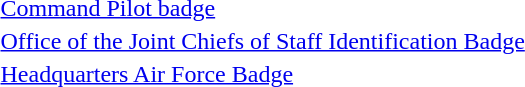<table>
<tr>
<td></td>
<td><a href='#'>Command Pilot badge</a></td>
</tr>
<tr>
<td></td>
<td><a href='#'>Office of the Joint Chiefs of Staff Identification Badge</a></td>
</tr>
<tr>
<td></td>
<td><a href='#'>Headquarters Air Force Badge</a></td>
</tr>
</table>
